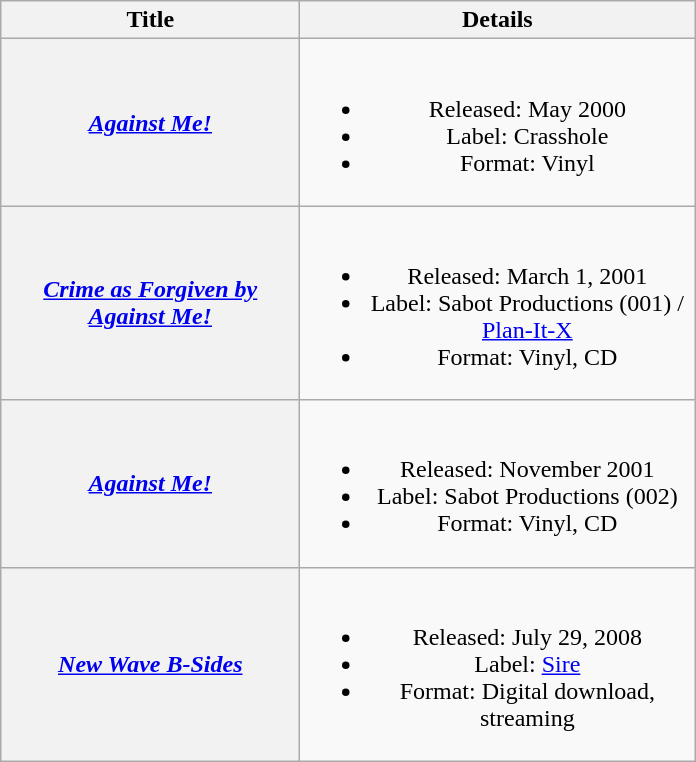<table class="wikitable plainrowheaders" style="text-align:center;" border="1">
<tr>
<th scope="col" style="width:12em;">Title</th>
<th scope="col" style="width:16em;">Details</th>
</tr>
<tr>
<th scope="row"><em><a href='#'>Against Me!</a></em></th>
<td><br><ul><li>Released: May 2000</li><li>Label: Crasshole</li><li>Format: Vinyl</li></ul></td>
</tr>
<tr>
<th scope="row"><em><a href='#'>Crime as Forgiven by Against Me!</a></em></th>
<td><br><ul><li>Released: March 1, 2001</li><li>Label: Sabot Productions (001) / <a href='#'>Plan-It-X</a></li><li>Format: Vinyl, CD</li></ul></td>
</tr>
<tr>
<th scope="row"><em><a href='#'>Against Me!</a></em></th>
<td><br><ul><li>Released: November 2001</li><li>Label: Sabot Productions (002)</li><li>Format: Vinyl, CD</li></ul></td>
</tr>
<tr>
<th scope="row"><em><a href='#'>New Wave B-Sides</a></em></th>
<td><br><ul><li>Released: July 29, 2008</li><li>Label: <a href='#'>Sire</a></li><li>Format: Digital download, streaming</li></ul></td>
</tr>
</table>
